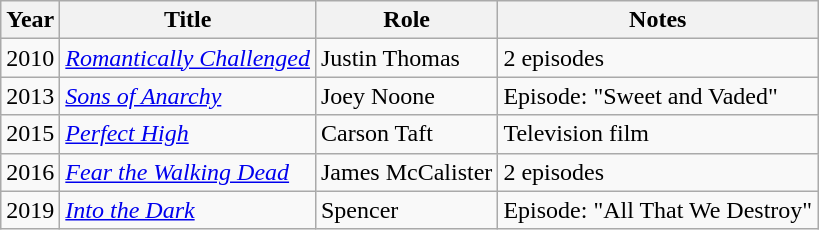<table class="wikitable sortable">
<tr>
<th>Year</th>
<th>Title</th>
<th>Role</th>
<th class="unsortable">Notes</th>
</tr>
<tr>
<td>2010</td>
<td><em><a href='#'>Romantically Challenged</a></em></td>
<td>Justin Thomas</td>
<td>2 episodes</td>
</tr>
<tr>
<td>2013</td>
<td><em><a href='#'>Sons of Anarchy</a></em></td>
<td>Joey Noone</td>
<td>Episode: "Sweet and Vaded"</td>
</tr>
<tr>
<td>2015</td>
<td><em><a href='#'>Perfect High</a></em></td>
<td>Carson Taft</td>
<td>Television film</td>
</tr>
<tr>
<td>2016</td>
<td><em><a href='#'>Fear the Walking Dead</a></em></td>
<td>James McCalister</td>
<td>2 episodes</td>
</tr>
<tr>
<td>2019</td>
<td><em><a href='#'>Into the Dark</a></em></td>
<td>Spencer</td>
<td>Episode: "All That We Destroy"</td>
</tr>
</table>
